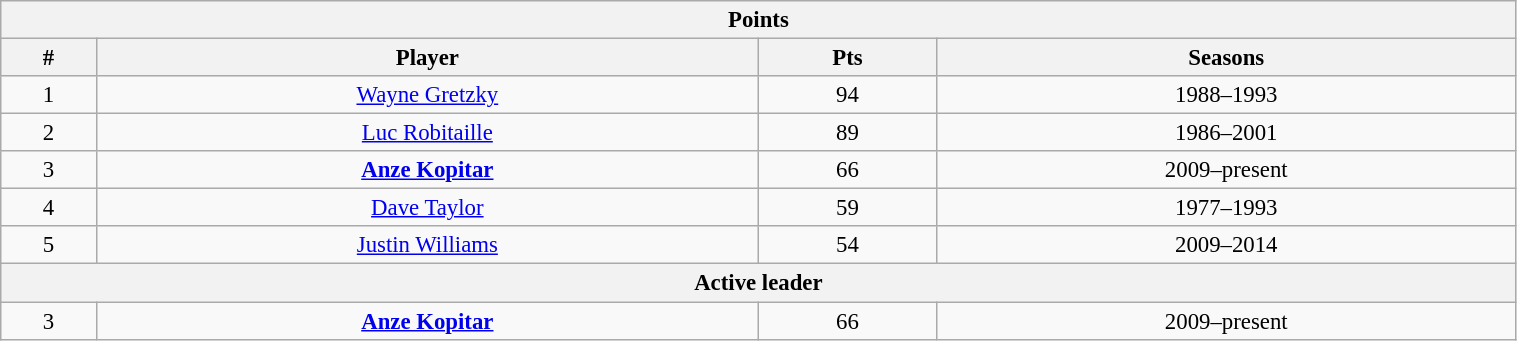<table class="wikitable" style="text-align: center; font-size: 95%" width="80%">
<tr>
<th colspan="4">Points</th>
</tr>
<tr>
<th>#</th>
<th>Player</th>
<th>Pts</th>
<th>Seasons</th>
</tr>
<tr>
<td>1</td>
<td><a href='#'>Wayne Gretzky</a></td>
<td>94</td>
<td>1988–1993</td>
</tr>
<tr>
<td>2</td>
<td><a href='#'>Luc Robitaille</a></td>
<td>89</td>
<td>1986–2001</td>
</tr>
<tr>
<td>3</td>
<td><strong><a href='#'>Anze Kopitar</a></strong></td>
<td>66</td>
<td>2009–present</td>
</tr>
<tr>
<td>4</td>
<td><a href='#'>Dave Taylor</a></td>
<td>59</td>
<td>1977–1993</td>
</tr>
<tr>
<td>5</td>
<td><a href='#'>Justin Williams</a></td>
<td>54</td>
<td>2009–2014</td>
</tr>
<tr>
<th colspan="4">Active leader</th>
</tr>
<tr>
<td>3</td>
<td><strong><a href='#'>Anze Kopitar</a></strong></td>
<td>66</td>
<td>2009–present</td>
</tr>
</table>
